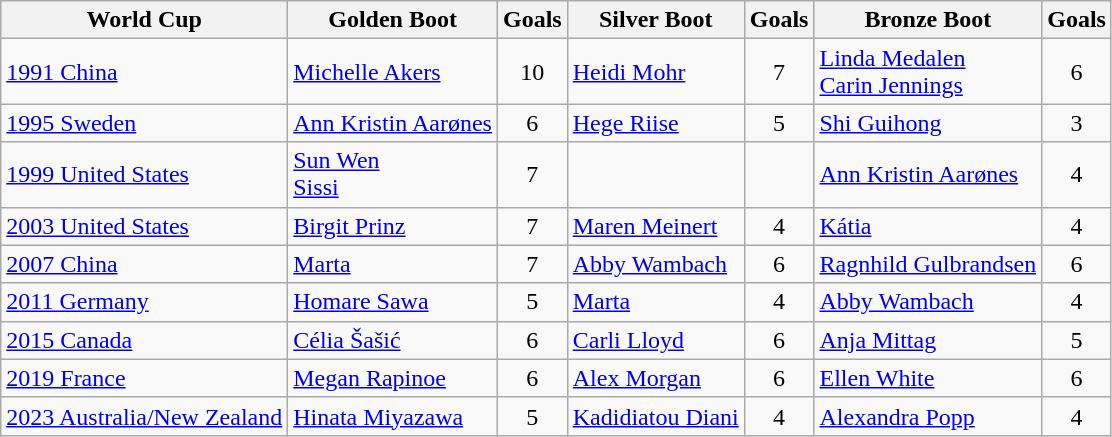<table class="wikitable">
<tr>
<th>World Cup</th>
<th>Golden Boot</th>
<th>Goals</th>
<th>Silver Boot</th>
<th>Goals</th>
<th>Bronze Boot</th>
<th>Goals</th>
</tr>
<tr>
<td><a href='#'>1991 China</a></td>
<td> <a href='#'>Michelle Akers</a></td>
<td align=center>10</td>
<td> <a href='#'>Heidi Mohr</a></td>
<td align=center>7</td>
<td> <a href='#'>Linda Medalen</a><br> <a href='#'>Carin Jennings</a></td>
<td align=center>6</td>
</tr>
<tr>
<td><a href='#'>1995 Sweden</a></td>
<td> <a href='#'>Ann Kristin Aarønes</a></td>
<td align=center>6</td>
<td> <a href='#'>Hege Riise</a></td>
<td align=center>5</td>
<td> <a href='#'>Shi Guihong</a></td>
<td align=center>3</td>
</tr>
<tr>
<td><a href='#'>1999 United States</a></td>
<td> <a href='#'>Sun Wen</a><br> <a href='#'>Sissi</a></td>
<td align=center>7</td>
<td></td>
<td align=center></td>
<td> <a href='#'>Ann Kristin Aarønes</a></td>
<td align=center>4</td>
</tr>
<tr>
<td><a href='#'>2003 United States</a></td>
<td> <a href='#'>Birgit Prinz</a></td>
<td align=center>7</td>
<td> <a href='#'>Maren Meinert</a></td>
<td align=center>4</td>
<td> <a href='#'>Kátia</a></td>
<td align=center>4</td>
</tr>
<tr>
<td><a href='#'>2007 China</a></td>
<td> <a href='#'>Marta</a></td>
<td align=center>7</td>
<td> <a href='#'>Abby Wambach</a></td>
<td align=center>6</td>
<td> <a href='#'>Ragnhild Gulbrandsen</a></td>
<td align=center>6</td>
</tr>
<tr>
<td><a href='#'>2011 Germany</a></td>
<td> <a href='#'>Homare Sawa</a></td>
<td align=center>5</td>
<td> <a href='#'>Marta</a></td>
<td align=center>4</td>
<td> <a href='#'>Abby Wambach</a></td>
<td align=center>4</td>
</tr>
<tr>
<td><a href='#'>2015 Canada</a></td>
<td> <a href='#'>Célia Šašić</a></td>
<td align=center>6</td>
<td> <a href='#'>Carli Lloyd</a></td>
<td align=center>6</td>
<td> <a href='#'>Anja Mittag</a></td>
<td align=center>5</td>
</tr>
<tr>
<td><a href='#'>2019 France</a></td>
<td> <a href='#'>Megan Rapinoe</a></td>
<td align=center>6</td>
<td> <a href='#'>Alex Morgan</a></td>
<td align=center>6</td>
<td> <a href='#'>Ellen White</a></td>
<td align=center>6</td>
</tr>
<tr>
<td><a href='#'>2023 Australia/New Zealand</a></td>
<td> <a href='#'>Hinata Miyazawa</a></td>
<td align=center>5</td>
<td> <a href='#'>Kadidiatou Diani</a></td>
<td align=center>4</td>
<td> <a href='#'>Alexandra Popp</a></td>
<td align=center>4</td>
</tr>
</table>
